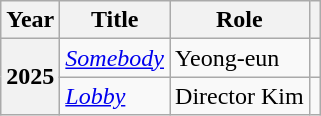<table class="wikitable plainrowheaders sortable">
<tr>
<th scope="col">Year</th>
<th scope="col">Title</th>
<th scope="col">Role</th>
<th scope="col" class="unsortable"></th>
</tr>
<tr>
<th scope="row" rowspan="2">2025</th>
<td><em><a href='#'>Somebody</a></em></td>
<td>Yeong-eun</td>
<td style="text-align:center"></td>
</tr>
<tr>
<td><em><a href='#'>Lobby</a></em></td>
<td>Director Kim</td>
<td style="text-align:center"></td>
</tr>
</table>
